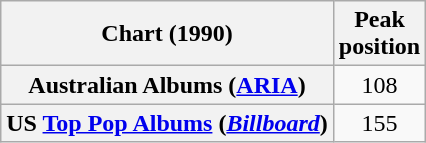<table class="wikitable plainrowheaders" style="text-align:center">
<tr>
<th scope="col">Chart (1990)</th>
<th scope="col">Peak<br>position</th>
</tr>
<tr>
<th scope="row">Australian Albums (<a href='#'>ARIA</a>)</th>
<td>108</td>
</tr>
<tr>
<th scope="row">US <a href='#'>Top Pop Albums</a> (<em><a href='#'>Billboard</a></em>)</th>
<td>155</td>
</tr>
</table>
